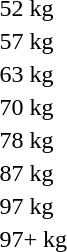<table>
<tr>
<td>52 kg</td>
<td></td>
<td></td>
<td></td>
</tr>
<tr>
<td>57 kg</td>
<td></td>
<td></td>
<td></td>
</tr>
<tr>
<td>63 kg</td>
<td></td>
<td></td>
<td></td>
</tr>
<tr>
<td>70 kg</td>
<td></td>
<td></td>
<td></td>
</tr>
<tr>
<td>78 kg</td>
<td></td>
<td></td>
<td></td>
</tr>
<tr>
<td>87 kg</td>
<td></td>
<td></td>
<td></td>
</tr>
<tr>
<td>97 kg</td>
<td></td>
<td></td>
<td></td>
</tr>
<tr>
<td>97+ kg</td>
<td></td>
<td></td>
<td></td>
</tr>
</table>
